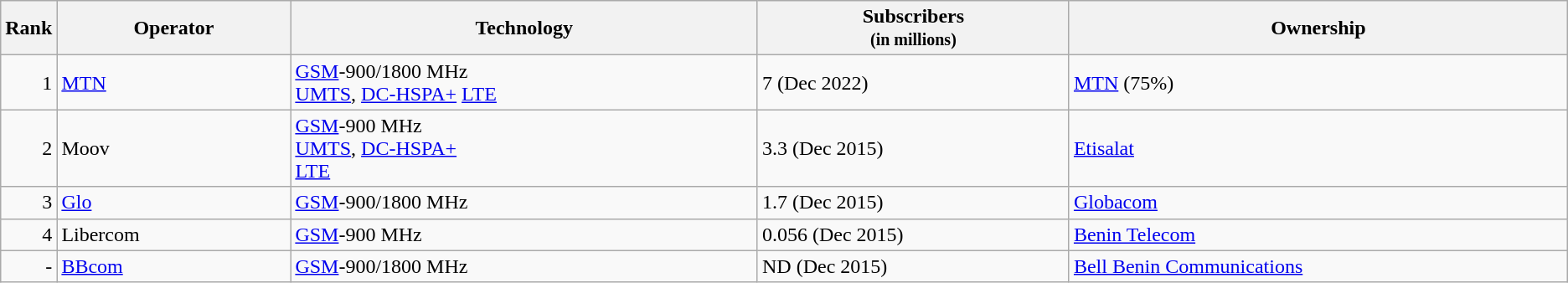<table class="wikitable">
<tr>
<th style="width:3%;">Rank</th>
<th style="width:15%;">Operator</th>
<th style="width:30%;">Technology</th>
<th style="width:20%;">Subscribers<br><small>(in millions)</small></th>
<th style="width:32%;">Ownership</th>
</tr>
<tr>
<td align=right>1</td>
<td><a href='#'>MTN</a></td>
<td><a href='#'>GSM</a>-900/1800 MHz<br><a href='#'>UMTS</a>, <a href='#'>DC-HSPA+</a> <a href='#'>LTE</a></td>
<td>7 (Dec 2022)</td>
<td><a href='#'>MTN</a> (75%)</td>
</tr>
<tr>
<td align=right>2</td>
<td>Moov</td>
<td><a href='#'>GSM</a>-900 MHz<br><a href='#'>UMTS</a>, <a href='#'>DC-HSPA+</a><br><a href='#'>LTE</a></td>
<td>3.3 (Dec 2015)</td>
<td><a href='#'>Etisalat</a></td>
</tr>
<tr>
<td align=right>3</td>
<td><a href='#'>Glo</a></td>
<td><a href='#'>GSM</a>-900/1800 MHz</td>
<td>1.7 (Dec 2015)</td>
<td><a href='#'>Globacom</a></td>
</tr>
<tr>
<td align=right>4</td>
<td>Libercom</td>
<td><a href='#'>GSM</a>-900 MHz</td>
<td>0.056 (Dec 2015)</td>
<td><a href='#'>Benin Telecom</a></td>
</tr>
<tr>
<td align=right>-</td>
<td><a href='#'>BBcom</a></td>
<td><a href='#'>GSM</a>-900/1800 MHz</td>
<td>ND (Dec 2015)</td>
<td><a href='#'>Bell Benin Communications</a></td>
</tr>
</table>
